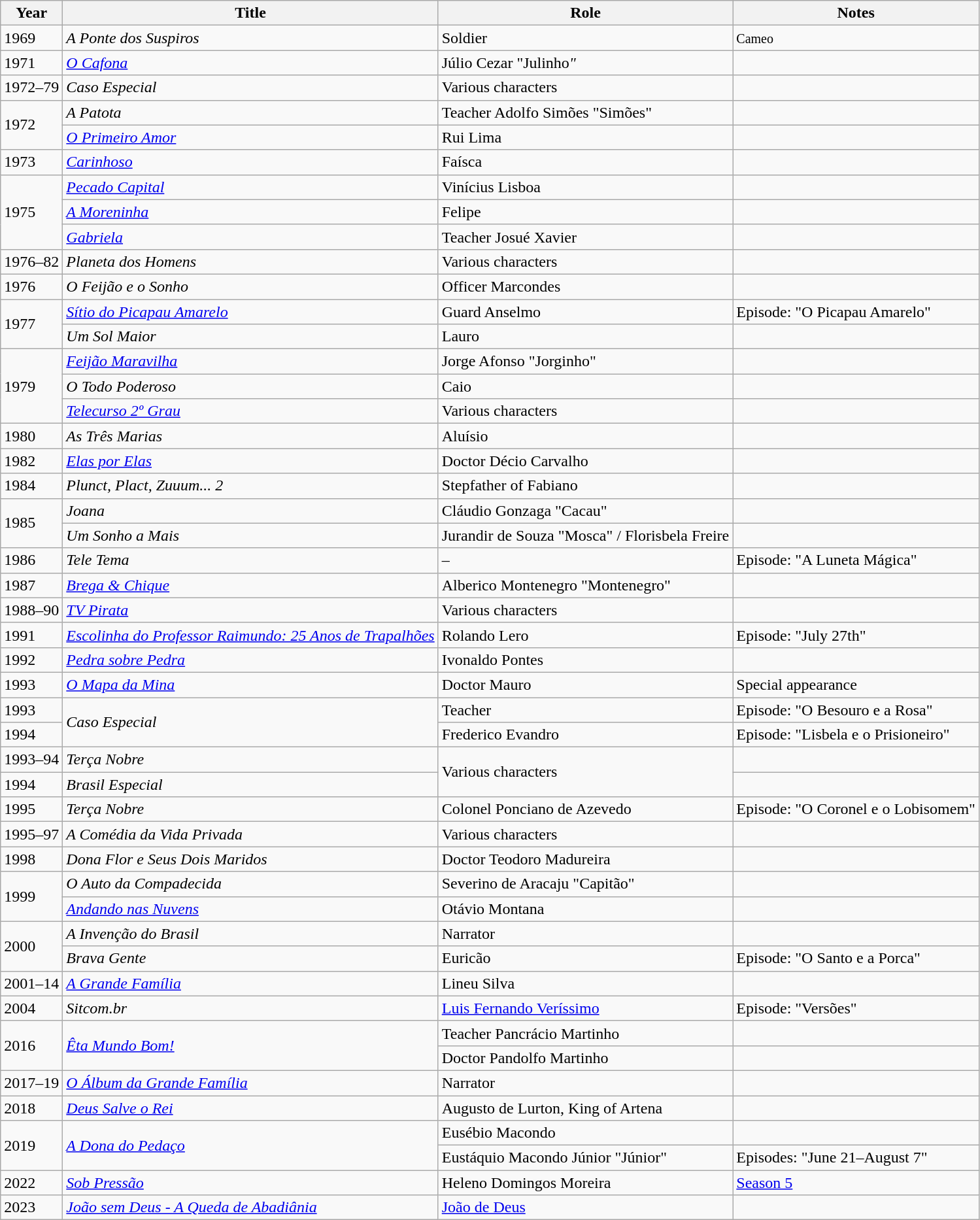<table class="wikitable">
<tr>
<th>Year</th>
<th>Title</th>
<th>Role</th>
<th>Notes</th>
</tr>
<tr>
<td>1969</td>
<td><em>A Ponte dos Suspiros</em></td>
<td>Soldier</td>
<td><small>Cameo</small></td>
</tr>
<tr>
<td>1971</td>
<td><em><a href='#'>O Cafona</a></em></td>
<td>Júlio Cezar "Julinho<em>"</em></td>
<td></td>
</tr>
<tr>
<td>1972–79</td>
<td><em>Caso Especial</em></td>
<td>Various characters</td>
<td></td>
</tr>
<tr>
<td rowspan="2">1972</td>
<td><em>A Patota</em></td>
<td>Teacher Adolfo Simões "Simões"</td>
<td></td>
</tr>
<tr>
<td><em><a href='#'>O Primeiro Amor</a></em></td>
<td>Rui Lima</td>
<td></td>
</tr>
<tr>
<td>1973</td>
<td><em><a href='#'>Carinhoso</a></em></td>
<td>Faísca</td>
<td></td>
</tr>
<tr>
<td rowspan="3">1975</td>
<td><em><a href='#'>Pecado Capital</a></em></td>
<td>Vinícius Lisboa</td>
<td></td>
</tr>
<tr>
<td><em><a href='#'>A Moreninha</a></em></td>
<td>Felipe</td>
<td></td>
</tr>
<tr>
<td><em><a href='#'>Gabriela</a></em></td>
<td>Teacher Josué Xavier</td>
<td></td>
</tr>
<tr>
<td>1976–82</td>
<td><em>Planeta dos Homens</em></td>
<td>Various characters</td>
<td></td>
</tr>
<tr>
<td>1976</td>
<td><em>O Feijão e o Sonho</em></td>
<td>Officer Marcondes</td>
<td></td>
</tr>
<tr>
<td rowspan="2">1977</td>
<td><em><a href='#'>Sítio do Picapau Amarelo</a></em></td>
<td>Guard Anselmo</td>
<td>Episode: "O Picapau Amarelo"</td>
</tr>
<tr>
<td><em>Um Sol Maior</em></td>
<td>Lauro</td>
<td></td>
</tr>
<tr>
<td rowspan="3">1979</td>
<td><em><a href='#'>Feijão Maravilha</a></em></td>
<td>Jorge Afonso "Jorginho"</td>
<td></td>
</tr>
<tr>
<td><em>O Todo Poderoso</em></td>
<td>Caio</td>
<td></td>
</tr>
<tr>
<td><em><a href='#'>Telecurso 2º Grau</a></em></td>
<td>Various characters</td>
<td></td>
</tr>
<tr>
<td>1980</td>
<td><em>As Três Marias</em></td>
<td>Aluísio</td>
<td></td>
</tr>
<tr>
<td>1982</td>
<td><em><a href='#'>Elas por Elas</a></em></td>
<td>Doctor Décio Carvalho</td>
<td></td>
</tr>
<tr>
<td>1984</td>
<td><em>Plunct, Plact, Zuuum... 2</em></td>
<td>Stepfather of Fabiano</td>
<td></td>
</tr>
<tr>
<td rowspan="2">1985</td>
<td><em>Joana</em></td>
<td>Cláudio Gonzaga "Cacau"</td>
<td></td>
</tr>
<tr>
<td><em>Um Sonho a Mais</em></td>
<td>Jurandir de Souza "Mosca" / Florisbela Freire</td>
<td></td>
</tr>
<tr>
<td>1986</td>
<td><em>Tele Tema</em></td>
<td>–</td>
<td>Episode: "A Luneta Mágica"</td>
</tr>
<tr>
<td>1987</td>
<td><em><a href='#'>Brega & Chique</a></em></td>
<td>Alberico Montenegro "Montenegro"</td>
<td></td>
</tr>
<tr>
<td>1988–90</td>
<td><em><a href='#'>TV Pirata</a></em></td>
<td>Various characters</td>
<td></td>
</tr>
<tr>
<td>1991</td>
<td><em><a href='#'>Escolinha do Professor Raimundo: 25 Anos de Trapalhões</a></em></td>
<td>Rolando Lero</td>
<td>Episode: "July 27th"</td>
</tr>
<tr>
<td>1992</td>
<td><em><a href='#'>Pedra sobre Pedra</a></em></td>
<td>Ivonaldo Pontes</td>
<td></td>
</tr>
<tr>
<td>1993</td>
<td><em><a href='#'>O Mapa da Mina</a></em></td>
<td>Doctor Mauro</td>
<td>Special appearance</td>
</tr>
<tr>
<td>1993</td>
<td rowspan="2"><em>Caso Especial</em></td>
<td>Teacher</td>
<td>Episode: "O Besouro e a Rosa"</td>
</tr>
<tr>
<td>1994</td>
<td>Frederico Evandro</td>
<td>Episode: "Lisbela e o Prisioneiro"</td>
</tr>
<tr>
<td>1993–94</td>
<td><em>Terça Nobre</em></td>
<td rowspan="2">Various characters</td>
<td></td>
</tr>
<tr>
<td>1994</td>
<td><em>Brasil Especial</em></td>
<td></td>
</tr>
<tr>
<td>1995</td>
<td><em>Terça Nobre</em></td>
<td>Colonel Ponciano de Azevedo</td>
<td>Episode: "O Coronel e o Lobisomem"</td>
</tr>
<tr>
<td>1995–97</td>
<td><em>A Comédia da Vida Privada</em></td>
<td>Various characters</td>
<td></td>
</tr>
<tr>
<td>1998</td>
<td><em>Dona Flor e Seus Dois Maridos</em></td>
<td>Doctor Teodoro Madureira</td>
<td></td>
</tr>
<tr>
<td rowspan="2">1999</td>
<td><em>O Auto da Compadecida</em></td>
<td>Severino de Aracaju "Capitão"</td>
<td></td>
</tr>
<tr>
<td><em><a href='#'>Andando nas Nuvens</a></em></td>
<td>Otávio Montana</td>
<td></td>
</tr>
<tr>
<td rowspan="2">2000</td>
<td><em>A Invenção do Brasil</em></td>
<td>Narrator</td>
<td></td>
</tr>
<tr>
<td><em>Brava Gente</em></td>
<td>Euricão</td>
<td>Episode: "O Santo e a Porca"</td>
</tr>
<tr>
<td>2001–14</td>
<td><em><a href='#'>A Grande Família</a></em></td>
<td>Lineu Silva</td>
<td></td>
</tr>
<tr>
<td>2004</td>
<td><em>Sitcom.br</em></td>
<td><a href='#'>Luis Fernando Veríssimo</a></td>
<td>Episode: "Versões"</td>
</tr>
<tr>
<td rowspan="2">2016</td>
<td rowspan="2"><em><a href='#'>Êta Mundo Bom!</a></em></td>
<td>Teacher Pancrácio Martinho</td>
<td></td>
</tr>
<tr>
<td>Doctor Pandolfo Martinho</td>
<td></td>
</tr>
<tr>
<td>2017–19</td>
<td><em><a href='#'>O Álbum da Grande Família</a></em></td>
<td>Narrator</td>
<td></td>
</tr>
<tr>
<td>2018</td>
<td><em><a href='#'>Deus Salve o Rei</a></em></td>
<td>Augusto de Lurton, King of Artena</td>
<td></td>
</tr>
<tr>
<td rowspan="2">2019</td>
<td rowspan="2"><em><a href='#'>A Dona do Pedaço</a></em></td>
<td>Eusébio Macondo</td>
<td></td>
</tr>
<tr>
<td>Eustáquio Macondo Júnior "Júnior"</td>
<td>Episodes: "June 21–August 7"</td>
</tr>
<tr>
<td>2022</td>
<td><em><a href='#'>Sob Pressão</a></em></td>
<td>Heleno Domingos Moreira</td>
<td><a href='#'>Season 5</a></td>
</tr>
<tr>
<td>2023</td>
<td><em><a href='#'>João sem Deus - A Queda de Abadiânia</a></em></td>
<td><a href='#'>João de Deus</a></td>
<td></td>
</tr>
</table>
